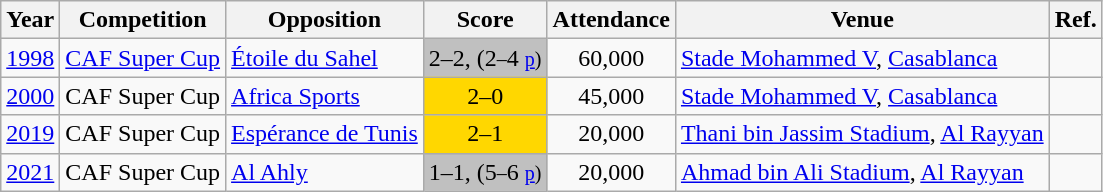<table class="wikitable">
<tr>
<th>Year</th>
<th>Competition</th>
<th>Opposition</th>
<th>Score</th>
<th>Attendance</th>
<th>Venue</th>
<th>Ref.</th>
</tr>
<tr>
<td><a href='#'>1998</a></td>
<td><a href='#'>CAF Super Cup</a></td>
<td> <a href='#'>Étoile du Sahel</a></td>
<td style="text-align:center; background:silver;">2–2, (2<small>–</small>4 <small><a href='#'>p</a>)</small></td>
<td style="text-align:center; ">60,000</td>
<td><a href='#'>Stade Mohammed V</a>, <a href='#'>Casablanca</a></td>
<td style="text-align:center; "></td>
</tr>
<tr>
<td><a href='#'>2000</a></td>
<td>CAF Super Cup</td>
<td> <a href='#'>Africa Sports</a></td>
<td style="text-align:center; background:gold;">2–0</td>
<td style="text-align:center; ">45,000</td>
<td><a href='#'>Stade Mohammed V</a>, <a href='#'>Casablanca</a></td>
<td style="text-align:center; "></td>
</tr>
<tr>
<td><a href='#'>2019</a></td>
<td>CAF Super Cup</td>
<td> <a href='#'>Espérance de Tunis</a></td>
<td style="text-align:center; background:gold;">2–1</td>
<td style="text-align:center; ">20,000</td>
<td><a href='#'>Thani bin Jassim Stadium</a>, <a href='#'>Al Rayyan</a></td>
<td style="text-align:center; "></td>
</tr>
<tr>
<td><a href='#'>2021</a></td>
<td>CAF Super Cup</td>
<td> <a href='#'>Al Ahly</a></td>
<td style="text-align:center; background:silver;">1–1, (5<small>–</small>6 <small><a href='#'>p</a>)</small></td>
<td style="text-align:center; ">20,000</td>
<td><a href='#'>Ahmad bin Ali Stadium</a>, <a href='#'>Al Rayyan</a></td>
<td style="text-align:center; "></td>
</tr>
</table>
